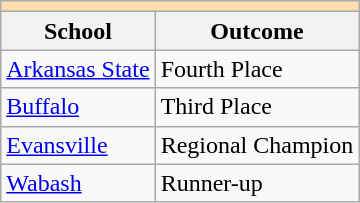<table class="wikitable" style="float:left; margin-right:1em;">
<tr>
<th colspan="3" style="background:#ffdead;"></th>
</tr>
<tr>
<th>School</th>
<th>Outcome</th>
</tr>
<tr>
<td><a href='#'>Arkansas State</a></td>
<td>Fourth Place</td>
</tr>
<tr>
<td><a href='#'>Buffalo</a></td>
<td>Third Place</td>
</tr>
<tr>
<td><a href='#'>Evansville</a></td>
<td>Regional Champion</td>
</tr>
<tr>
<td><a href='#'>Wabash</a></td>
<td>Runner-up</td>
</tr>
</table>
